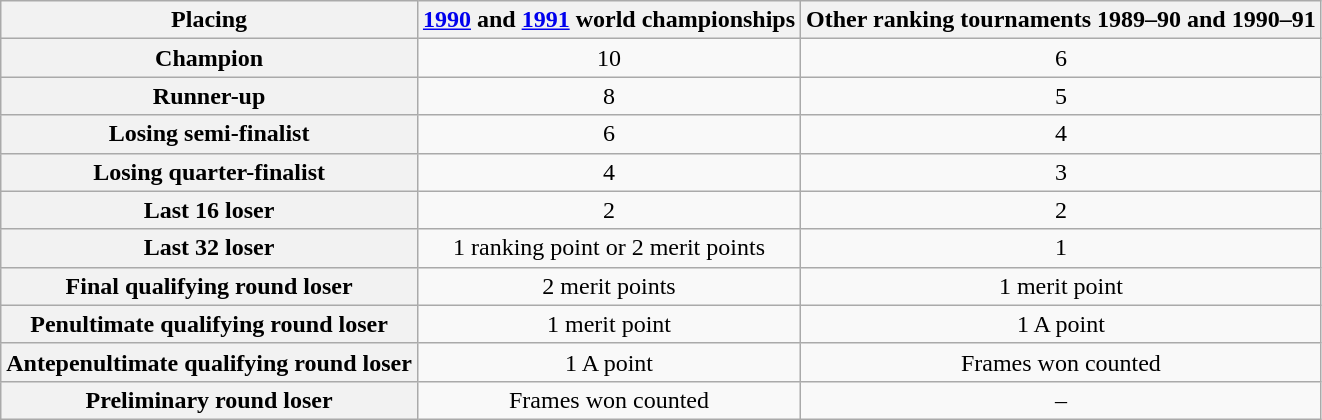<table class="wikitable">
<tr>
<th scope=col>Placing</th>
<th scope=col><a href='#'>1990</a> and <a href='#'>1991</a> world championships</th>
<th scope=col>Other ranking tournaments 1989–90 and 1990–91</th>
</tr>
<tr>
<th scope=row>Champion</th>
<td align="center">10</td>
<td align="center">6</td>
</tr>
<tr>
<th scope=row>Runner-up</th>
<td align="center">8</td>
<td align="center">5</td>
</tr>
<tr>
<th scope=row>Losing semi-finalist</th>
<td align="center">6</td>
<td align="center">4</td>
</tr>
<tr>
<th scope=row>Losing quarter-finalist</th>
<td align="center">4</td>
<td align="center">3</td>
</tr>
<tr>
<th scope=row>Last 16 loser</th>
<td align="center">2</td>
<td align="center">2</td>
</tr>
<tr>
<th scope=row>Last 32 loser</th>
<td align="center">1 ranking point or 2 merit points</td>
<td align="center">1</td>
</tr>
<tr>
<th scope=row>Final qualifying round loser</th>
<td align="center">2 merit points</td>
<td align="center">1 merit point</td>
</tr>
<tr>
<th scope=row>Penultimate qualifying round loser</th>
<td align="center">1 merit point</td>
<td align="center">1 A point</td>
</tr>
<tr>
<th scope=row>Antepenultimate qualifying round loser</th>
<td align="center">1 A point</td>
<td align="center">Frames won counted</td>
</tr>
<tr>
<th scope=row>Preliminary round loser</th>
<td align="center">Frames won counted</td>
<td align="center">–</td>
</tr>
</table>
